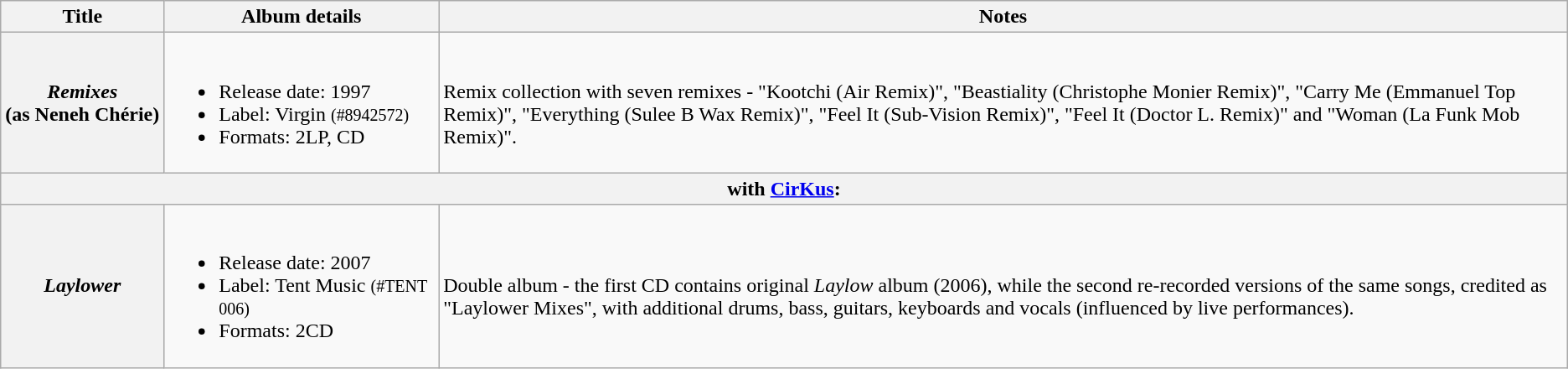<table class="wikitable plainrowheaders">
<tr>
<th scope="col">Title</th>
<th scope="col">Album details</th>
<th scope="col">Notes</th>
</tr>
<tr>
<th scope="row"><em>Remixes</em><br>(as Neneh Chérie)</th>
<td><br><ul><li>Release date: 1997</li><li>Label: Virgin <small>(#8942572)</small></li><li>Formats: 2LP, CD</li></ul></td>
<td><br>Remix collection with seven remixes - "Kootchi (Air Remix)", "Beastiality (Christophe Monier Remix)", "Carry Me (Emmanuel Top Remix)", "Everything (Sulee B Wax Remix)", "Feel It (Sub-Vision Remix)", "Feel It (Doctor L. Remix)" and "Woman (La Funk Mob Remix)".</td>
</tr>
<tr>
<th colspan="3">with <a href='#'>CirKus</a>:</th>
</tr>
<tr>
<th scope="row"><em>Laylower</em></th>
<td><br><ul><li>Release date: 2007</li><li>Label: Tent Music <small>(#TENT 006)</small></li><li>Formats: 2CD</li></ul></td>
<td><br>Double album - the first CD contains original <em>Laylow</em> album (2006), while the second re-recorded versions of the same songs, credited as "Laylower Mixes", with additional drums, bass, guitars, keyboards and vocals (influenced by live performances).</td>
</tr>
</table>
